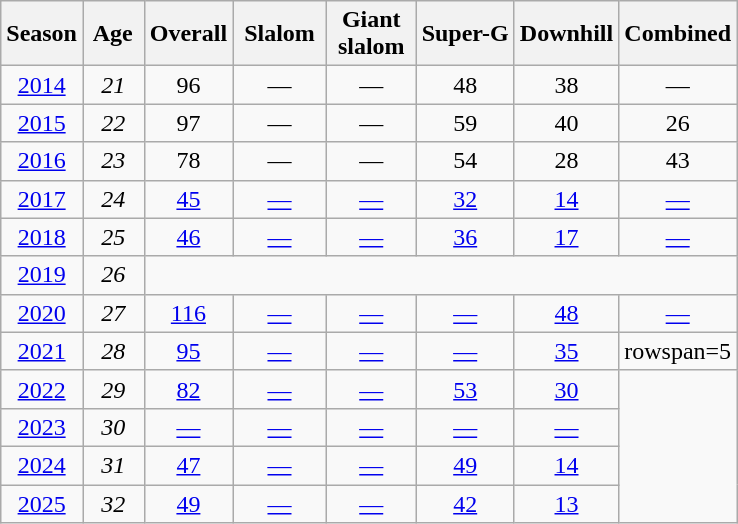<table class=wikitable style="text-align:center">
<tr>
<th>Season</th>
<th> Age </th>
<th>Overall</th>
<th> Slalom </th>
<th>Giant<br> slalom </th>
<th>Super-G</th>
<th>Downhill</th>
<th>Combined</th>
</tr>
<tr>
<td><a href='#'>2014</a></td>
<td><em>21</em></td>
<td>96</td>
<td>—</td>
<td>—</td>
<td>48</td>
<td>38</td>
<td>—</td>
</tr>
<tr>
<td><a href='#'>2015</a></td>
<td><em>22</em></td>
<td>97</td>
<td>—</td>
<td>—</td>
<td>59</td>
<td>40</td>
<td>26</td>
</tr>
<tr>
<td><a href='#'>2016</a></td>
<td><em>23</em></td>
<td>78</td>
<td>—</td>
<td>—</td>
<td>54</td>
<td>28</td>
<td>43</td>
</tr>
<tr>
<td><a href='#'>2017</a></td>
<td><em>24</em></td>
<td><a href='#'>45</a></td>
<td><a href='#'>—</a></td>
<td><a href='#'>—</a></td>
<td><a href='#'>32</a></td>
<td><a href='#'>14</a></td>
<td><a href='#'>—</a></td>
</tr>
<tr>
<td><a href='#'>2018</a></td>
<td><em>25</em></td>
<td><a href='#'>46</a></td>
<td><a href='#'>—</a></td>
<td><a href='#'>—</a></td>
<td><a href='#'>36</a></td>
<td><a href='#'>17</a></td>
<td><a href='#'>—</a></td>
</tr>
<tr>
<td><a href='#'>2019</a></td>
<td><em>26</em></td>
<td colspan=6><em></em></td>
</tr>
<tr>
<td><a href='#'>2020</a></td>
<td><em>27</em></td>
<td><a href='#'>116</a></td>
<td><a href='#'>—</a></td>
<td><a href='#'>—</a></td>
<td><a href='#'>—</a></td>
<td><a href='#'>48</a></td>
<td><a href='#'>—</a></td>
</tr>
<tr>
<td><a href='#'>2021</a></td>
<td><em>28</em></td>
<td><a href='#'>95</a></td>
<td><a href='#'>—</a></td>
<td><a href='#'>—</a></td>
<td><a href='#'>—</a></td>
<td><a href='#'>35</a></td>
<td>rowspan=5</td>
</tr>
<tr>
<td><a href='#'>2022</a></td>
<td><em>29</em></td>
<td><a href='#'>82</a></td>
<td><a href='#'>—</a></td>
<td><a href='#'>—</a></td>
<td><a href='#'>53</a></td>
<td><a href='#'>30</a></td>
</tr>
<tr>
<td><a href='#'>2023</a></td>
<td><em>30</em></td>
<td><a href='#'>—</a></td>
<td><a href='#'>—</a></td>
<td><a href='#'>—</a></td>
<td><a href='#'>—</a></td>
<td><a href='#'>—</a></td>
</tr>
<tr>
<td><a href='#'>2024</a></td>
<td><em>31</em></td>
<td><a href='#'>47</a></td>
<td><a href='#'>—</a></td>
<td><a href='#'>—</a></td>
<td><a href='#'>49</a></td>
<td><a href='#'>14</a></td>
</tr>
<tr>
<td><a href='#'>2025</a></td>
<td><em>32</em></td>
<td><a href='#'>49</a></td>
<td><a href='#'>—</a></td>
<td><a href='#'>—</a></td>
<td><a href='#'>42</a></td>
<td><a href='#'>13</a></td>
</tr>
</table>
